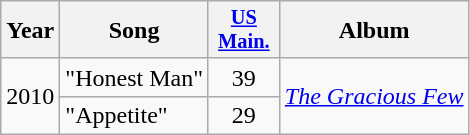<table class="wikitable">
<tr>
<th>Year</th>
<th>Song</th>
<th style="width:3em;font-size:85%"><a href='#'>US<br>Main.</a></th>
<th>Album</th>
</tr>
<tr>
<td rowspan="2">2010</td>
<td>"Honest Man"</td>
<td align="center">39</td>
<td rowspan="2"><em><a href='#'>The Gracious Few</a></em></td>
</tr>
<tr>
<td>"Appetite"</td>
<td align="center">29</td>
</tr>
</table>
